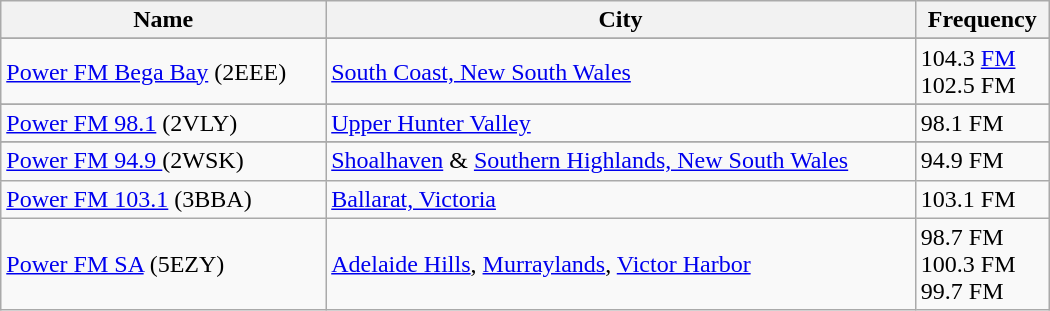<table width="700" class="wikitable">
<tr>
<th>Name</th>
<th>City</th>
<th>Frequency</th>
</tr>
<tr>
</tr>
<tr>
<td><a href='#'>Power FM Bega Bay</a> (2EEE)</td>
<td><a href='#'>South Coast, New South Wales</a></td>
<td>104.3 <a href='#'>FM</a><br>102.5 FM</td>
</tr>
<tr>
</tr>
<tr>
<td><a href='#'>Power FM 98.1</a> (2VLY)</td>
<td><a href='#'>Upper Hunter Valley</a></td>
<td>98.1 FM</td>
</tr>
<tr>
</tr>
<tr>
<td><a href='#'>Power FM 94.9 </a> (2WSK)</td>
<td><a href='#'>Shoalhaven</a> & <a href='#'>Southern Highlands, New South Wales</a></td>
<td>94.9 FM</td>
</tr>
<tr>
<td><a href='#'>Power FM 103.1</a> (3BBA)</td>
<td><a href='#'>Ballarat, Victoria</a></td>
<td>103.1 FM</td>
</tr>
<tr>
<td><a href='#'>Power FM SA</a> (5EZY)</td>
<td><a href='#'>Adelaide Hills</a>, <a href='#'>Murraylands</a>, <a href='#'>Victor Harbor</a></td>
<td>98.7 FM<br>100.3 FM<br>99.7 FM</td>
</tr>
</table>
